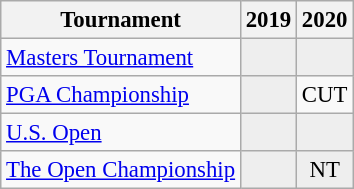<table class="wikitable" style="font-size:95%;text-align:center;">
<tr>
<th>Tournament</th>
<th>2019</th>
<th>2020</th>
</tr>
<tr>
<td align=left><a href='#'>Masters Tournament</a></td>
<td style="background:#eeeeee;"></td>
<td style="background:#eeeeee;"></td>
</tr>
<tr>
<td align=left><a href='#'>PGA Championship</a></td>
<td style="background:#eeeeee;"></td>
<td>CUT</td>
</tr>
<tr>
<td align=left><a href='#'>U.S. Open</a></td>
<td style="background:#eeeeee;"></td>
<td style="background:#eeeeee;"></td>
</tr>
<tr>
<td align=left><a href='#'>The Open Championship</a></td>
<td style="background:#eeeeee;"></td>
<td style="background:#eeeeee;">NT</td>
</tr>
</table>
